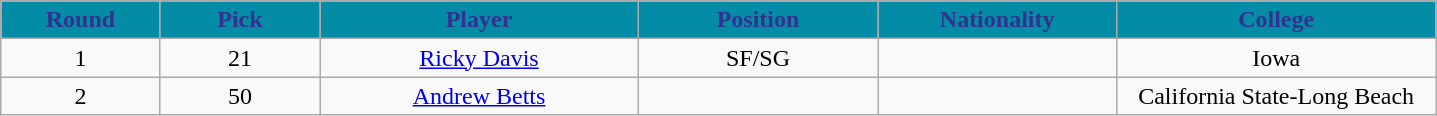<table class="wikitable sortable sortable">
<tr>
<th style="background:#048BA6; color:#323290" width="10%">Round</th>
<th style="background:#048BA6; color:#323290" width="10%">Pick</th>
<th style="background:#048BA6; color:#323290" width="20%">Player</th>
<th style="background:#048BA6; color:#323290" width="15%">Position</th>
<th style="background:#048BA6; color:#323290" width="15%">Nationality</th>
<th style="background:#048BA6; color:#323290" width="20%">College</th>
</tr>
<tr style="text-align: center">
<td>1</td>
<td>21</td>
<td><a href='#'>Ricky Davis</a></td>
<td>SF/SG</td>
<td></td>
<td>Iowa</td>
</tr>
<tr style="text-align: center">
<td>2</td>
<td>50</td>
<td><a href='#'>Andrew Betts</a></td>
<td></td>
<td></td>
<td>California State-Long Beach</td>
</tr>
</table>
